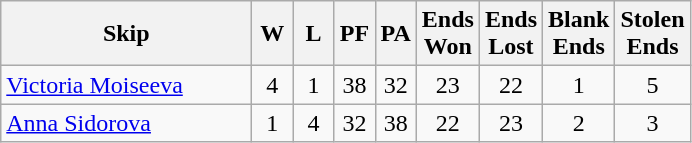<table class=wikitable style="text-align: center;">
<tr>
<th width=160>Skip</th>
<th width=20>W</th>
<th width=20>L</th>
<th width=20>PF</th>
<th width=20>PA</th>
<th width=20>Ends <br> Won</th>
<th width=20>Ends <br> Lost</th>
<th width=20>Blank <br> Ends</th>
<th width=20>Stolen <br> Ends</th>
</tr>
<tr>
<td align=left> <a href='#'>Victoria Moiseeva</a></td>
<td>4</td>
<td>1</td>
<td>38</td>
<td>32</td>
<td>23</td>
<td>22</td>
<td>1</td>
<td>5</td>
</tr>
<tr>
<td align=left> <a href='#'>Anna Sidorova</a></td>
<td>1</td>
<td>4</td>
<td>32</td>
<td>38</td>
<td>22</td>
<td>23</td>
<td>2</td>
<td>3</td>
</tr>
</table>
